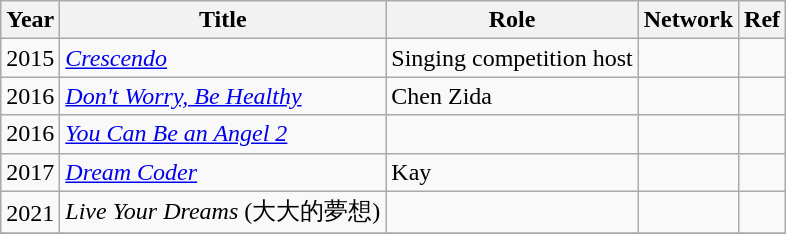<table class="wikitable sortable">
<tr>
<th>Year</th>
<th>Title</th>
<th>Role</th>
<th>Network</th>
<th class="unsortable">Ref</th>
</tr>
<tr>
<td rowspan="1">2015</td>
<td><em><a href='#'>Crescendo</a></em></td>
<td>Singing competition host</td>
<td></td>
<td></td>
</tr>
<tr>
<td rowspan="1">2016</td>
<td><em><a href='#'>Don't Worry, Be Healthy</a></em></td>
<td>Chen Zida</td>
<td></td>
<td></td>
</tr>
<tr>
<td rowspan="1">2016</td>
<td><em><a href='#'>You Can Be an Angel 2</a></em></td>
<td></td>
<td></td>
<td></td>
</tr>
<tr>
<td rowspan="" 1>2017</td>
<td><em><a href='#'>Dream Coder</a></em></td>
<td>Kay</td>
<td></td>
<td></td>
</tr>
<tr>
<td rowspan="1">2021</td>
<td><em>Live Your Dreams</em> (大大的夢想)</td>
<td></td>
<td></td>
<td></td>
</tr>
<tr>
</tr>
</table>
